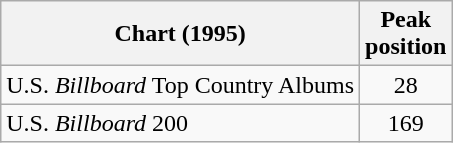<table class="wikitable">
<tr>
<th>Chart (1995)</th>
<th>Peak<br>position</th>
</tr>
<tr>
<td>U.S. <em>Billboard</em> Top Country Albums</td>
<td align="center">28</td>
</tr>
<tr>
<td>U.S. <em>Billboard</em> 200</td>
<td align="center">169</td>
</tr>
</table>
